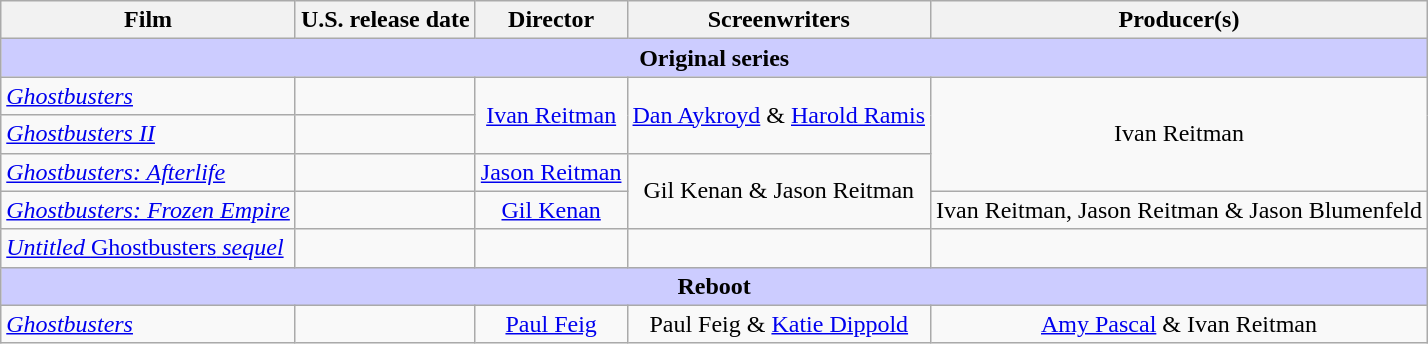<table class="wikitable plainrowheaders" style="text-align:center;">
<tr>
<th>Film</th>
<th>U.S. release date</th>
<th>Director</th>
<th>Screenwriters</th>
<th>Producer(s)</th>
</tr>
<tr>
<th colspan="5" style="width:10px; background-color:#ccccff;">Original series</th>
</tr>
<tr>
<td style="text-align:left"><em><a href='#'>Ghostbusters</a></em></td>
<td style="text-align:left"></td>
<td rowspan="2"><a href='#'>Ivan Reitman</a></td>
<td rowspan="2"><a href='#'>Dan Aykroyd</a> & <a href='#'>Harold Ramis</a></td>
<td rowspan="3">Ivan Reitman</td>
</tr>
<tr>
<td style="text-align:left"><em><a href='#'>Ghostbusters II</a></em></td>
<td style="text-align:left"></td>
</tr>
<tr>
<td style="text-align:left"><em><a href='#'>Ghostbusters: Afterlife</a></em></td>
<td style="text-align:left"></td>
<td><a href='#'>Jason Reitman</a></td>
<td rowspan="2">Gil Kenan & Jason Reitman</td>
</tr>
<tr>
<td style="text-align:left"><em><a href='#'>Ghostbusters: Frozen Empire</a></em></td>
<td style="text-align:left"></td>
<td><a href='#'>Gil Kenan</a></td>
<td>Ivan Reitman, Jason Reitman & Jason Blumenfeld</td>
</tr>
<tr>
<td style="text-align:left"><em><a href='#'>Untitled </em>Ghostbusters<em> sequel</a></em></td>
<td></td>
<td></td>
<td></td>
<td></td>
</tr>
<tr>
<th colspan="5" style="width:10px; background-color:#ccccff;">Reboot</th>
</tr>
<tr>
<td style="text-align:left"><em><a href='#'>Ghostbusters</a></em></td>
<td style="text-align:left"></td>
<td><a href='#'>Paul Feig</a></td>
<td>Paul Feig & <a href='#'>Katie Dippold</a></td>
<td><a href='#'>Amy Pascal</a> & Ivan Reitman</td>
</tr>
</table>
